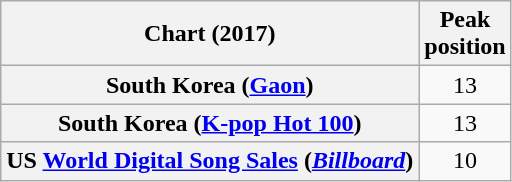<table class="wikitable sortable plainrowheaders" style="text-align:center;">
<tr>
<th>Chart (2017)</th>
<th>Peak<br>position</th>
</tr>
<tr>
<th scope="row">South Korea (<a href='#'>Gaon</a>)</th>
<td>13</td>
</tr>
<tr>
<th scope="row">South Korea (<a href='#'>K-pop Hot 100</a>)</th>
<td>13</td>
</tr>
<tr>
<th scope="row">US <a href='#'>World Digital Song Sales</a> (<em><a href='#'>Billboard</a></em>)</th>
<td>10</td>
</tr>
</table>
